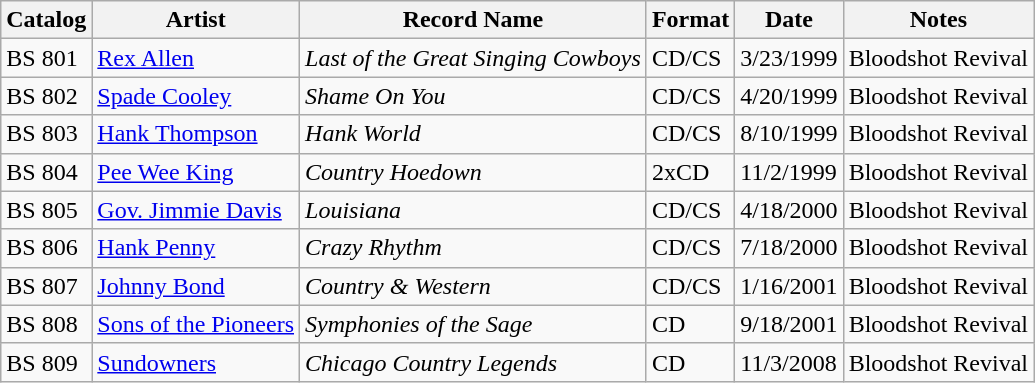<table class="wikitable sortable">
<tr>
<th>Catalog</th>
<th>Artist</th>
<th>Record Name</th>
<th>Format</th>
<th>Date</th>
<th>Notes</th>
</tr>
<tr>
<td>BS 801</td>
<td><a href='#'>Rex Allen</a></td>
<td><em>Last of the Great Singing Cowboys</em></td>
<td>CD/CS</td>
<td>3/23/1999</td>
<td>Bloodshot Revival</td>
</tr>
<tr>
<td>BS 802</td>
<td><a href='#'>Spade Cooley</a></td>
<td><em>Shame On You</em></td>
<td>CD/CS</td>
<td>4/20/1999</td>
<td>Bloodshot Revival</td>
</tr>
<tr>
<td>BS 803</td>
<td><a href='#'>Hank Thompson</a></td>
<td><em>Hank World</em></td>
<td>CD/CS</td>
<td>8/10/1999</td>
<td>Bloodshot Revival</td>
</tr>
<tr>
<td>BS 804</td>
<td><a href='#'>Pee Wee King</a></td>
<td><em>Country Hoedown</em></td>
<td>2xCD</td>
<td>11/2/1999</td>
<td>Bloodshot Revival</td>
</tr>
<tr>
<td>BS 805</td>
<td><a href='#'>Gov. Jimmie Davis</a></td>
<td><em>Louisiana</em></td>
<td>CD/CS</td>
<td>4/18/2000</td>
<td>Bloodshot Revival</td>
</tr>
<tr>
<td>BS 806</td>
<td><a href='#'>Hank Penny</a></td>
<td><em>Crazy Rhythm</em></td>
<td>CD/CS</td>
<td>7/18/2000</td>
<td>Bloodshot Revival</td>
</tr>
<tr>
<td>BS 807</td>
<td><a href='#'>Johnny Bond</a></td>
<td><em>Country & Western</em></td>
<td>CD/CS</td>
<td>1/16/2001</td>
<td>Bloodshot Revival</td>
</tr>
<tr>
<td>BS 808</td>
<td><a href='#'>Sons of the Pioneers</a></td>
<td><em>Symphonies of the Sage</em></td>
<td>CD</td>
<td>9/18/2001</td>
<td>Bloodshot Revival</td>
</tr>
<tr>
<td>BS 809</td>
<td><a href='#'>Sundowners</a></td>
<td><em>Chicago Country Legends</em></td>
<td>CD</td>
<td>11/3/2008</td>
<td>Bloodshot Revival</td>
</tr>
</table>
